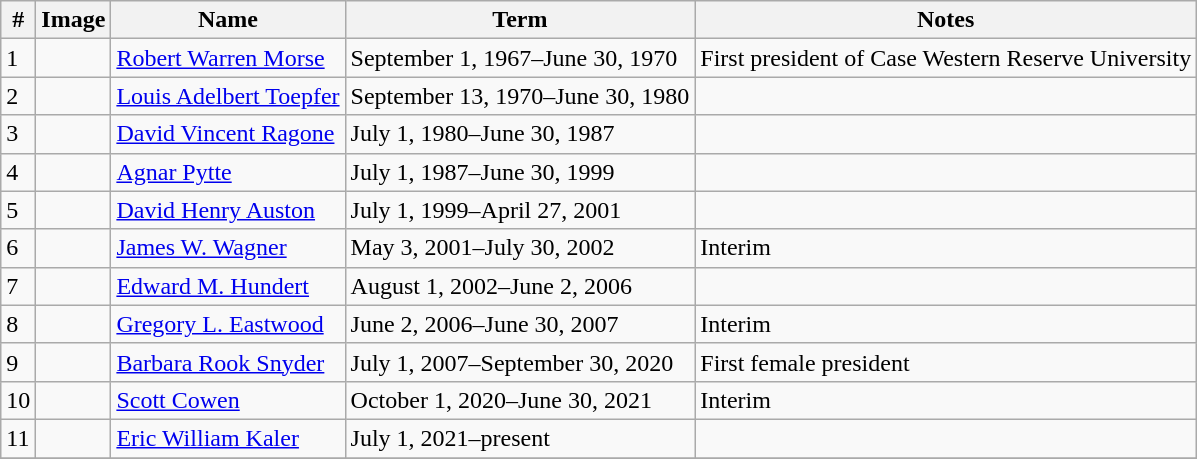<table class=wikitable>
<tr>
<th>#</th>
<th>Image</th>
<th>Name</th>
<th>Term</th>
<th>Notes</th>
</tr>
<tr>
<td>1</td>
<td></td>
<td><a href='#'>Robert Warren Morse</a></td>
<td>September 1, 1967–June 30, 1970</td>
<td>First president of Case Western Reserve University</td>
</tr>
<tr>
<td>2</td>
<td></td>
<td><a href='#'>Louis Adelbert Toepfer</a></td>
<td>September 13, 1970–June 30, 1980</td>
<td></td>
</tr>
<tr>
<td>3</td>
<td></td>
<td><a href='#'>David Vincent Ragone</a></td>
<td>July 1, 1980–June 30, 1987</td>
<td></td>
</tr>
<tr>
<td>4</td>
<td></td>
<td><a href='#'>Agnar Pytte</a></td>
<td>July 1, 1987–June 30, 1999</td>
<td></td>
</tr>
<tr>
<td>5</td>
<td></td>
<td><a href='#'>David Henry Auston</a></td>
<td>July 1, 1999–April 27, 2001</td>
<td></td>
</tr>
<tr>
<td>6</td>
<td></td>
<td><a href='#'>James W. Wagner</a></td>
<td>May 3, 2001–July 30, 2002</td>
<td>Interim</td>
</tr>
<tr>
<td>7</td>
<td></td>
<td><a href='#'>Edward M. Hundert</a></td>
<td>August 1, 2002–June 2, 2006</td>
<td></td>
</tr>
<tr>
<td>8</td>
<td></td>
<td><a href='#'>Gregory L. Eastwood</a></td>
<td>June 2, 2006–June 30, 2007</td>
<td>Interim</td>
</tr>
<tr>
<td>9</td>
<td></td>
<td><a href='#'>Barbara Rook Snyder</a></td>
<td>July 1, 2007–September 30, 2020</td>
<td>First female president</td>
</tr>
<tr>
<td>10</td>
<td></td>
<td><a href='#'>Scott Cowen</a></td>
<td>October 1, 2020–June 30, 2021</td>
<td>Interim</td>
</tr>
<tr>
<td>11</td>
<td></td>
<td><a href='#'>Eric William Kaler</a></td>
<td>July 1, 2021–present</td>
<td></td>
</tr>
<tr>
</tr>
</table>
